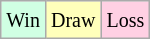<table class="wikitable">
<tr>
<td style="background-color: #d0ffe3;"><small>Win</small></td>
<td style="background-color: #ffffbb;"><small>Draw</small></td>
<td style="background-color: #ffd0e3;"><small>Loss</small></td>
</tr>
</table>
